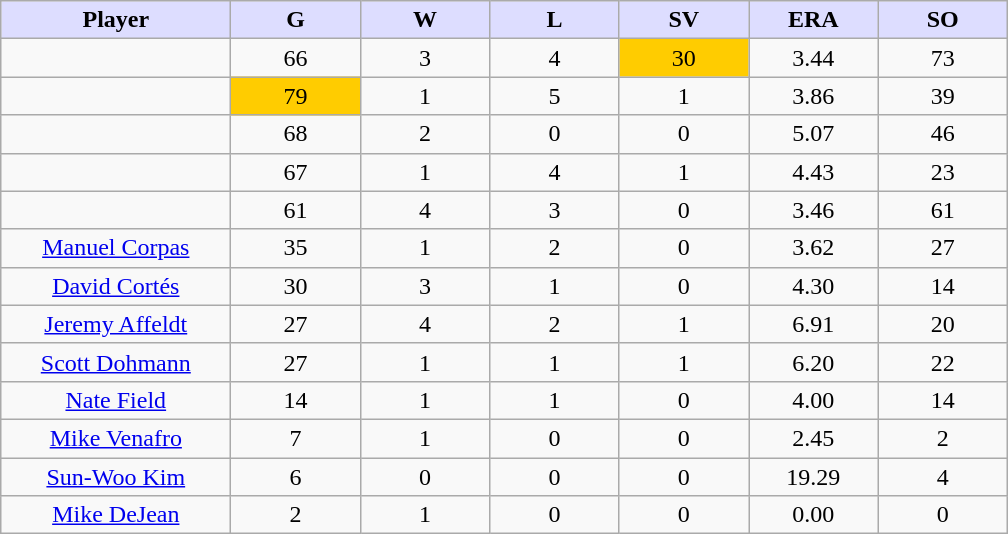<table class="wikitable sortable">
<tr>
<th style="background:#ddf; width:16%;">Player</th>
<th style="background:#ddf; width:9%;">G</th>
<th style="background:#ddf; width:9%;">W</th>
<th style="background:#ddf; width:9%;">L</th>
<th style="background:#ddf; width:9%;">SV</th>
<th style="background:#ddf; width:9%;">ERA</th>
<th style="background:#ddf; width:9%;">SO</th>
</tr>
<tr style="text-align:center;">
<td></td>
<td>66</td>
<td>3</td>
<td>4</td>
<td bgcolor="#FFCC00">30</td>
<td>3.44</td>
<td>73</td>
</tr>
<tr align=center>
<td></td>
<td bgcolor="#FFCC00">79</td>
<td>1</td>
<td>5</td>
<td>1</td>
<td>3.86</td>
<td>39</td>
</tr>
<tr style="text-align:center;">
<td></td>
<td>68</td>
<td>2</td>
<td>0</td>
<td>0</td>
<td>5.07</td>
<td>46</td>
</tr>
<tr style="text-align:center;">
<td></td>
<td>67</td>
<td>1</td>
<td>4</td>
<td>1</td>
<td>4.43</td>
<td>23</td>
</tr>
<tr style="text-align:center;">
<td></td>
<td>61</td>
<td>4</td>
<td>3</td>
<td>0</td>
<td>3.46</td>
<td>61</td>
</tr>
<tr align=center>
<td><a href='#'>Manuel Corpas</a></td>
<td>35</td>
<td>1</td>
<td>2</td>
<td>0</td>
<td>3.62</td>
<td>27</td>
</tr>
<tr align=center>
<td><a href='#'>David Cortés</a></td>
<td>30</td>
<td>3</td>
<td>1</td>
<td>0</td>
<td>4.30</td>
<td>14</td>
</tr>
<tr align=center>
<td><a href='#'>Jeremy Affeldt</a></td>
<td>27</td>
<td>4</td>
<td>2</td>
<td>1</td>
<td>6.91</td>
<td>20</td>
</tr>
<tr align=center>
<td><a href='#'>Scott Dohmann</a></td>
<td>27</td>
<td>1</td>
<td>1</td>
<td>1</td>
<td>6.20</td>
<td>22</td>
</tr>
<tr align=center>
<td><a href='#'>Nate Field</a></td>
<td>14</td>
<td>1</td>
<td>1</td>
<td>0</td>
<td>4.00</td>
<td>14</td>
</tr>
<tr align=center>
<td><a href='#'>Mike Venafro</a></td>
<td>7</td>
<td>1</td>
<td>0</td>
<td>0</td>
<td>2.45</td>
<td>2</td>
</tr>
<tr align=center>
<td><a href='#'>Sun-Woo Kim</a></td>
<td>6</td>
<td>0</td>
<td>0</td>
<td>0</td>
<td>19.29</td>
<td>4</td>
</tr>
<tr align=center>
<td><a href='#'>Mike DeJean</a></td>
<td>2</td>
<td>1</td>
<td>0</td>
<td>0</td>
<td>0.00</td>
<td>0</td>
</tr>
</table>
